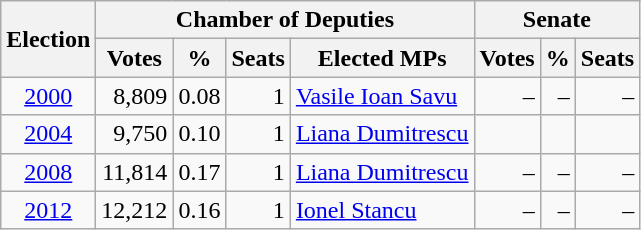<table class=wikitable style=text-align:right>
<tr>
<th rowspan=2>Election</th>
<th colspan=4>Chamber of Deputies</th>
<th colspan=3>Senate</th>
</tr>
<tr>
<th>Votes</th>
<th>%</th>
<th>Seats</th>
<th>Elected MPs</th>
<th>Votes</th>
<th>%</th>
<th>Seats</th>
</tr>
<tr>
<td align=center><a href='#'>2000</a></td>
<td>8,809</td>
<td>0.08</td>
<td>1</td>
<td align=left><a href='#'>Vasile Ioan Savu</a></td>
<td>–</td>
<td>–</td>
<td>–</td>
</tr>
<tr>
<td align=center><a href='#'>2004</a></td>
<td>9,750</td>
<td>0.10</td>
<td>1</td>
<td align=left><a href='#'>Liana Dumitrescu</a></td>
<td></td>
<td></td>
<td></td>
</tr>
<tr>
<td align=center><a href='#'>2008</a></td>
<td>11,814</td>
<td>0.17</td>
<td>1</td>
<td align=left><a href='#'>Liana Dumitrescu</a></td>
<td>–</td>
<td>–</td>
<td>–</td>
</tr>
<tr>
<td align=center><a href='#'>2012</a></td>
<td>12,212</td>
<td>0.16</td>
<td>1</td>
<td align=left><a href='#'>Ionel Stancu</a></td>
<td>–</td>
<td>–</td>
<td>–</td>
</tr>
</table>
